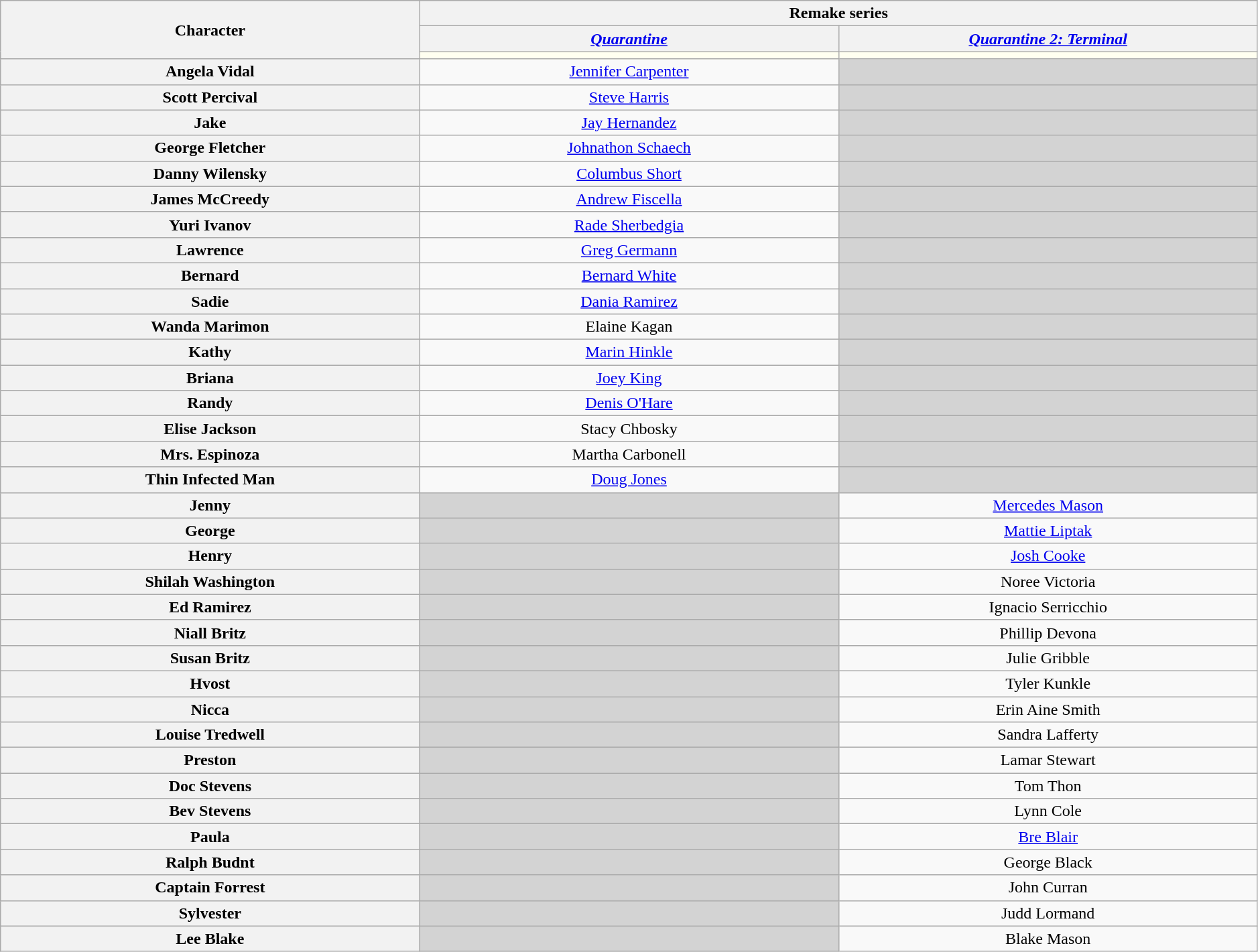<table class="wikitable" style="text-align:center; width:99%;">
<tr>
<th rowspan="3" style="width:15%;">Character</th>
<th colspan="2" style="text-align:center;">Remake series</th>
</tr>
<tr>
<th style="text-align:center; width:15%;"><em><a href='#'>Quarantine</a></em></th>
<th style="text-align:center; width:15%;"><em><a href='#'>Quarantine 2: Terminal</a></em></th>
</tr>
<tr>
<th style="background:ivory;"></th>
<th style="background:ivory;"></th>
</tr>
<tr>
<th>Angela Vidal</th>
<td><a href='#'>Jennifer Carpenter</a></td>
<td style="background:#d3d3d3;"></td>
</tr>
<tr>
<th>Scott Percival</th>
<td><a href='#'>Steve Harris</a></td>
<td style="background:#d3d3d3;"></td>
</tr>
<tr>
<th>Jake</th>
<td><a href='#'>Jay Hernandez</a></td>
<td style="background:#d3d3d3;"></td>
</tr>
<tr>
<th>George Fletcher</th>
<td><a href='#'>Johnathon Schaech</a></td>
<td style="background:#d3d3d3;"></td>
</tr>
<tr>
<th>Danny Wilensky</th>
<td><a href='#'>Columbus Short</a></td>
<td style="background:#d3d3d3;"></td>
</tr>
<tr>
<th>James McCreedy</th>
<td><a href='#'>Andrew Fiscella</a></td>
<td style="background:#d3d3d3;"></td>
</tr>
<tr>
<th>Yuri Ivanov</th>
<td><a href='#'>Rade Sherbedgia</a></td>
<td style="background:#d3d3d3;"></td>
</tr>
<tr>
<th>Lawrence</th>
<td><a href='#'>Greg Germann</a></td>
<td style="background:#d3d3d3;"></td>
</tr>
<tr>
<th>Bernard</th>
<td><a href='#'>Bernard White</a></td>
<td style="background:#d3d3d3;"></td>
</tr>
<tr>
<th>Sadie</th>
<td><a href='#'>Dania Ramirez</a></td>
<td style="background:#d3d3d3;"></td>
</tr>
<tr>
<th>Wanda Marimon</th>
<td>Elaine Kagan</td>
<td style="background:#d3d3d3;"></td>
</tr>
<tr>
<th>Kathy</th>
<td><a href='#'>Marin Hinkle</a></td>
<td style="background:#d3d3d3;"></td>
</tr>
<tr>
<th>Briana</th>
<td><a href='#'>Joey King</a></td>
<td style="background:#d3d3d3;"></td>
</tr>
<tr>
<th>Randy</th>
<td><a href='#'>Denis O'Hare</a></td>
<td style="background:#d3d3d3;"></td>
</tr>
<tr>
<th>Elise Jackson</th>
<td>Stacy Chbosky</td>
<td style="background:#d3d3d3;"></td>
</tr>
<tr>
<th>Mrs. Espinoza</th>
<td>Martha Carbonell</td>
<td style="background:#d3d3d3;"></td>
</tr>
<tr>
<th>Thin Infected Man</th>
<td><a href='#'>Doug Jones</a></td>
<td style="background:#d3d3d3;"></td>
</tr>
<tr>
<th>Jenny</th>
<td style="background:#d3d3d3;"></td>
<td><a href='#'>Mercedes Mason</a></td>
</tr>
<tr>
<th>George</th>
<td style="background:#d3d3d3;"></td>
<td><a href='#'>Mattie Liptak</a></td>
</tr>
<tr>
<th>Henry</th>
<td style="background:#d3d3d3;"></td>
<td><a href='#'>Josh Cooke</a></td>
</tr>
<tr>
<th>Shilah Washington</th>
<td style="background:#d3d3d3;"></td>
<td>Noree Victoria</td>
</tr>
<tr>
<th>Ed Ramirez</th>
<td style="background:#d3d3d3;"></td>
<td>Ignacio Serricchio</td>
</tr>
<tr>
<th>Niall Britz</th>
<td style="background:#d3d3d3;"></td>
<td>Phillip Devona</td>
</tr>
<tr>
<th>Susan Britz</th>
<td style="background:#d3d3d3;"></td>
<td>Julie Gribble</td>
</tr>
<tr>
<th>Hvost</th>
<td style="background:#d3d3d3;"></td>
<td>Tyler Kunkle</td>
</tr>
<tr>
<th>Nicca</th>
<td style="background:#d3d3d3;"></td>
<td>Erin Aine Smith</td>
</tr>
<tr>
<th>Louise Tredwell</th>
<td style="background:#d3d3d3;"></td>
<td>Sandra Lafferty</td>
</tr>
<tr>
<th>Preston</th>
<td style="background:#d3d3d3;"></td>
<td>Lamar Stewart</td>
</tr>
<tr>
<th>Doc Stevens</th>
<td style="background:#d3d3d3;"></td>
<td>Tom Thon</td>
</tr>
<tr>
<th>Bev Stevens</th>
<td style="background:#d3d3d3;"></td>
<td>Lynn Cole</td>
</tr>
<tr>
<th>Paula</th>
<td style="background:#d3d3d3;"></td>
<td><a href='#'>Bre Blair</a></td>
</tr>
<tr>
<th>Ralph Budnt</th>
<td style="background:#d3d3d3;"></td>
<td>George Black</td>
</tr>
<tr>
<th>Captain Forrest</th>
<td style="background:#d3d3d3;"></td>
<td>John Curran</td>
</tr>
<tr>
<th>Sylvester</th>
<td style="background:#d3d3d3;"></td>
<td>Judd Lormand</td>
</tr>
<tr>
<th>Lee Blake</th>
<td style="background:#d3d3d3;"></td>
<td>Blake Mason</td>
</tr>
</table>
